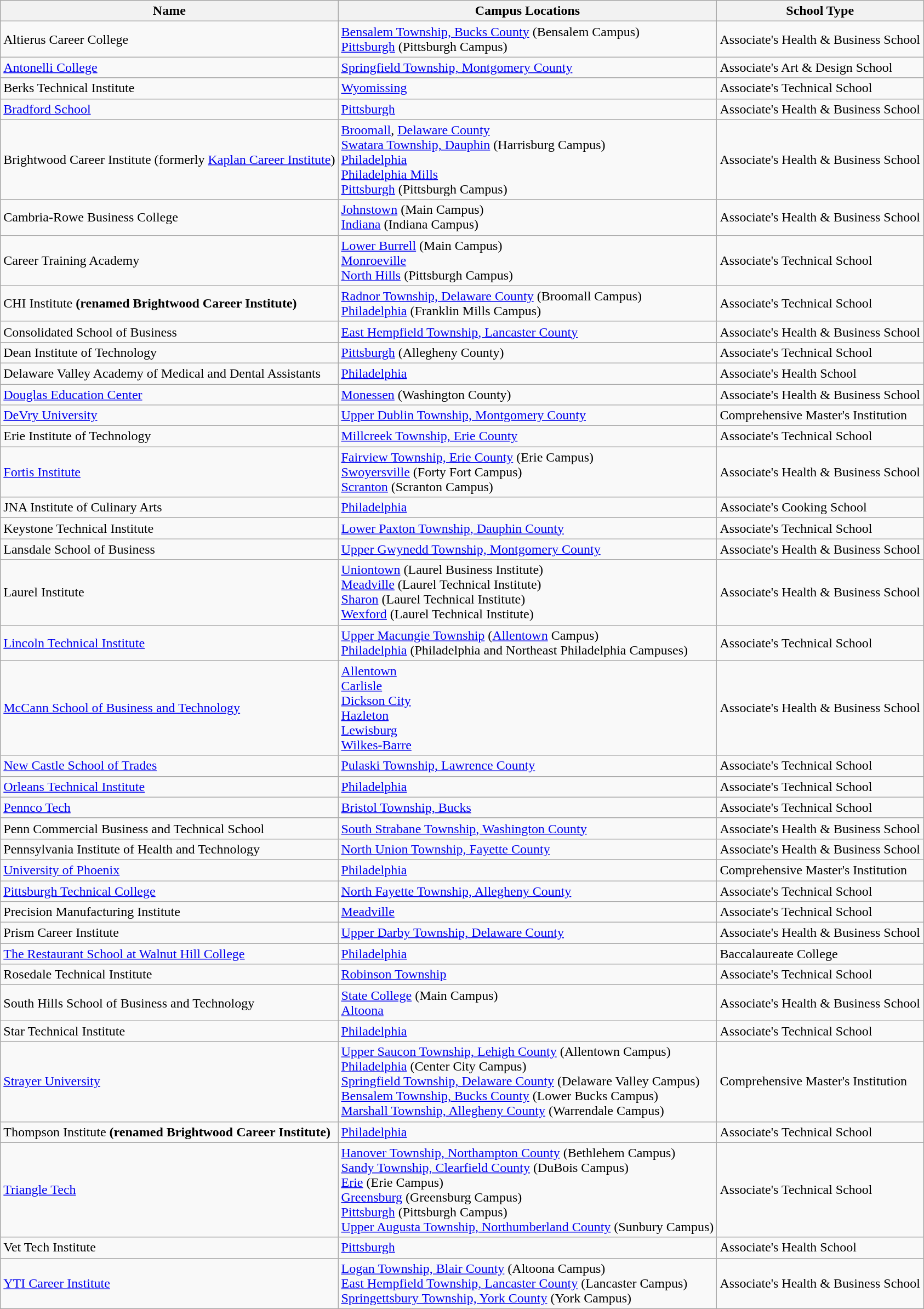<table class=wikitable>
<tr>
<th>Name</th>
<th>Campus Locations</th>
<th>School Type</th>
</tr>
<tr>
<td>Altierus Career College</td>
<td><a href='#'>Bensalem Township, Bucks County</a> (Bensalem Campus)<br><a href='#'>Pittsburgh</a> (Pittsburgh Campus)</td>
<td>Associate's Health & Business School</td>
</tr>
<tr>
<td><a href='#'>Antonelli College</a></td>
<td><a href='#'>Springfield Township, Montgomery County</a></td>
<td>Associate's Art & Design School</td>
</tr>
<tr>
<td>Berks Technical Institute</td>
<td><a href='#'>Wyomissing</a></td>
<td>Associate's Technical School</td>
</tr>
<tr>
<td><a href='#'>Bradford School</a></td>
<td><a href='#'>Pittsburgh</a></td>
<td>Associate's Health & Business School</td>
</tr>
<tr>
<td>Brightwood Career Institute (formerly <a href='#'>Kaplan Career Institute</a>)</td>
<td><a href='#'>Broomall</a>, <a href='#'>Delaware County</a><br><a href='#'>Swatara Township, Dauphin</a> (Harrisburg Campus)<br><a href='#'>Philadelphia</a><br><a href='#'>Philadelphia Mills</a><br><a href='#'>Pittsburgh</a> (Pittsburgh Campus)</td>
<td>Associate's Health & Business School</td>
</tr>
<tr>
<td>Cambria-Rowe Business College</td>
<td><a href='#'>Johnstown</a> (Main Campus)<br><a href='#'>Indiana</a> (Indiana Campus)</td>
<td>Associate's Health & Business School</td>
</tr>
<tr>
<td>Career Training Academy</td>
<td><a href='#'>Lower Burrell</a> (Main Campus)<br><a href='#'>Monroeville</a><br><a href='#'>North Hills</a> (Pittsburgh Campus)</td>
<td>Associate's Technical School</td>
</tr>
<tr>
<td>CHI Institute <strong>(renamed Brightwood Career Institute)</strong></td>
<td><a href='#'>Radnor Township, Delaware County</a> (Broomall Campus)<br><a href='#'>Philadelphia</a> (Franklin Mills Campus)</td>
<td>Associate's Technical School</td>
</tr>
<tr>
<td>Consolidated School of Business</td>
<td><a href='#'>East Hempfield Township, Lancaster County</a></td>
<td>Associate's Health & Business School</td>
</tr>
<tr>
<td>Dean Institute of Technology</td>
<td><a href='#'>Pittsburgh</a> (Allegheny County)</td>
<td>Associate's Technical School</td>
</tr>
<tr>
<td>Delaware Valley Academy of Medical and Dental Assistants</td>
<td><a href='#'>Philadelphia</a></td>
<td>Associate's Health School</td>
</tr>
<tr>
<td><a href='#'>Douglas Education Center</a></td>
<td><a href='#'>Monessen</a> (Washington County)</td>
<td>Associate's Health & Business School</td>
</tr>
<tr>
<td><a href='#'>DeVry University</a></td>
<td><a href='#'>Upper Dublin Township, Montgomery County</a></td>
<td>Comprehensive Master's Institution</td>
</tr>
<tr>
<td>Erie Institute of Technology</td>
<td><a href='#'>Millcreek Township, Erie County</a></td>
<td>Associate's Technical School</td>
</tr>
<tr>
<td><a href='#'>Fortis Institute</a></td>
<td><a href='#'>Fairview Township, Erie County</a> (Erie Campus)<br><a href='#'>Swoyersville</a> (Forty Fort Campus)<br><a href='#'>Scranton</a> (Scranton Campus)</td>
<td>Associate's Health & Business School</td>
</tr>
<tr>
<td>JNA Institute of Culinary Arts</td>
<td><a href='#'>Philadelphia</a></td>
<td>Associate's Cooking School</td>
</tr>
<tr>
<td>Keystone Technical Institute</td>
<td><a href='#'>Lower Paxton Township, Dauphin County</a></td>
<td>Associate's Technical School</td>
</tr>
<tr>
<td>Lansdale School of Business</td>
<td><a href='#'>Upper Gwynedd Township, Montgomery County</a></td>
<td>Associate's Health & Business School</td>
</tr>
<tr>
<td>Laurel Institute</td>
<td><a href='#'>Uniontown</a> (Laurel Business Institute)<br><a href='#'>Meadville</a> (Laurel Technical Institute)<br><a href='#'>Sharon</a> (Laurel Technical Institute)<br><a href='#'>Wexford</a> (Laurel Technical Institute)</td>
<td>Associate's Health & Business School</td>
</tr>
<tr>
<td><a href='#'>Lincoln Technical Institute</a></td>
<td><a href='#'>Upper Macungie Township</a> (<a href='#'>Allentown</a> Campus)<br><a href='#'>Philadelphia</a> (Philadelphia and Northeast Philadelphia Campuses)</td>
<td>Associate's Technical School</td>
</tr>
<tr>
<td><a href='#'>McCann School of Business and Technology</a></td>
<td><a href='#'>Allentown</a><br><a href='#'>Carlisle</a><br><a href='#'>Dickson City</a><br><a href='#'>Hazleton</a><br><a href='#'>Lewisburg</a><br><a href='#'>Wilkes-Barre</a></td>
<td>Associate's Health & Business School</td>
</tr>
<tr>
<td><a href='#'>New Castle School of Trades</a></td>
<td><a href='#'>Pulaski Township, Lawrence County</a></td>
<td>Associate's Technical School</td>
</tr>
<tr>
<td><a href='#'>Orleans Technical Institute</a></td>
<td><a href='#'>Philadelphia</a></td>
<td>Associate's Technical School</td>
</tr>
<tr>
<td><a href='#'>Pennco Tech</a></td>
<td><a href='#'>Bristol Township, Bucks</a></td>
<td>Associate's Technical School</td>
</tr>
<tr>
<td>Penn Commercial Business and Technical School</td>
<td><a href='#'>South Strabane Township, Washington County</a></td>
<td>Associate's Health & Business School</td>
</tr>
<tr>
<td>Pennsylvania Institute of Health and Technology</td>
<td><a href='#'>North Union Township, Fayette County</a></td>
<td>Associate's Health & Business School</td>
</tr>
<tr>
<td><a href='#'>University of Phoenix</a></td>
<td><a href='#'>Philadelphia</a></td>
<td>Comprehensive Master's Institution</td>
</tr>
<tr>
<td><a href='#'>Pittsburgh Technical College</a></td>
<td><a href='#'>North Fayette Township, Allegheny County</a></td>
<td>Associate's Technical School</td>
</tr>
<tr>
<td>Precision Manufacturing Institute</td>
<td><a href='#'>Meadville</a></td>
<td>Associate's Technical School</td>
</tr>
<tr>
<td>Prism Career Institute</td>
<td><a href='#'>Upper Darby Township, Delaware County</a></td>
<td>Associate's Health & Business School</td>
</tr>
<tr>
<td><a href='#'>The Restaurant School at Walnut Hill College</a></td>
<td><a href='#'>Philadelphia</a></td>
<td>Baccalaureate College</td>
</tr>
<tr>
<td>Rosedale Technical Institute</td>
<td><a href='#'>Robinson Township</a></td>
<td>Associate's Technical School</td>
</tr>
<tr>
<td>South Hills School of Business and Technology</td>
<td><a href='#'>State College</a> (Main Campus)<br><a href='#'>Altoona</a></td>
<td>Associate's Health & Business School</td>
</tr>
<tr>
<td>Star Technical Institute</td>
<td><a href='#'>Philadelphia</a></td>
<td>Associate's Technical School</td>
</tr>
<tr>
<td><a href='#'>Strayer University</a></td>
<td><a href='#'>Upper Saucon Township, Lehigh County</a> (Allentown Campus)<br><a href='#'>Philadelphia</a> (Center City Campus)<br><a href='#'>Springfield Township, Delaware County</a> (Delaware Valley Campus)<br><a href='#'>Bensalem Township, Bucks County</a> (Lower Bucks Campus)<br><a href='#'>Marshall Township, Allegheny County</a> (Warrendale Campus)</td>
<td>Comprehensive Master's Institution</td>
</tr>
<tr>
<td>Thompson Institute <strong>(renamed Brightwood Career Institute)</strong></td>
<td><a href='#'>Philadelphia</a></td>
<td>Associate's Technical School</td>
</tr>
<tr>
<td><a href='#'>Triangle Tech</a></td>
<td><a href='#'>Hanover Township, Northampton County</a> (Bethlehem Campus)<br><a href='#'>Sandy Township, Clearfield County</a> (DuBois Campus)<br><a href='#'>Erie</a> (Erie Campus)<br><a href='#'>Greensburg</a> (Greensburg Campus)<br><a href='#'>Pittsburgh</a> (Pittsburgh Campus)<br><a href='#'>Upper Augusta Township, Northumberland County</a> (Sunbury Campus)</td>
<td>Associate's Technical School</td>
</tr>
<tr>
<td>Vet Tech Institute</td>
<td><a href='#'>Pittsburgh</a></td>
<td>Associate's Health School</td>
</tr>
<tr>
<td><a href='#'>YTI Career Institute</a></td>
<td><a href='#'>Logan Township, Blair County</a> (Altoona Campus)<br><a href='#'>East Hempfield Township, Lancaster County</a> (Lancaster Campus)<br><a href='#'>Springettsbury Township, York County</a> (York Campus)</td>
<td>Associate's Health & Business School</td>
</tr>
</table>
